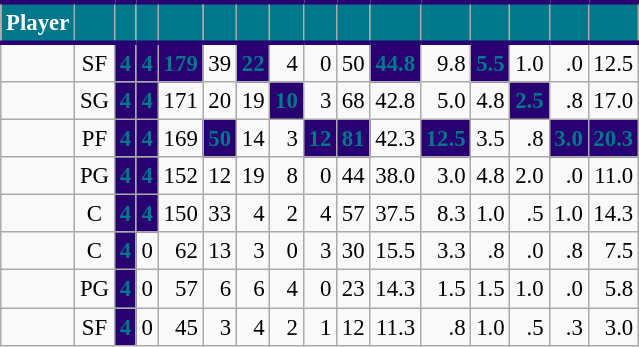<table class="wikitable sortable" style="font-size: 95%; text-align:right;">
<tr>
<th style="background:#00778B; color:#FFFFFF; border-top:#280071 3px solid; border-bottom:#280071 3px solid;">Player</th>
<th style="background:#00778B; color:#FFFFFF; border-top:#280071 3px solid; border-bottom:#280071 3px solid;"></th>
<th style="background:#00778B; color:#FFFFFF; border-top:#280071 3px solid; border-bottom:#280071 3px solid;"></th>
<th style="background:#00778B; color:#FFFFFF; border-top:#280071 3px solid; border-bottom:#280071 3px solid;"></th>
<th style="background:#00778B; color:#FFFFFF; border-top:#280071 3px solid; border-bottom:#280071 3px solid;"></th>
<th style="background:#00778B; color:#FFFFFF; border-top:#280071 3px solid; border-bottom:#280071 3px solid;"></th>
<th style="background:#00778B; color:#FFFFFF; border-top:#280071 3px solid; border-bottom:#280071 3px solid;"></th>
<th style="background:#00778B; color:#FFFFFF; border-top:#280071 3px solid; border-bottom:#280071 3px solid;"></th>
<th style="background:#00778B; color:#FFFFFF; border-top:#280071 3px solid; border-bottom:#280071 3px solid;"></th>
<th style="background:#00778B; color:#FFFFFF; border-top:#280071 3px solid; border-bottom:#280071 3px solid;"></th>
<th style="background:#00778B; color:#FFFFFF; border-top:#280071 3px solid; border-bottom:#280071 3px solid;"></th>
<th style="background:#00778B; color:#FFFFFF; border-top:#280071 3px solid; border-bottom:#280071 3px solid;"></th>
<th style="background:#00778B; color:#FFFFFF; border-top:#280071 3px solid; border-bottom:#280071 3px solid;"></th>
<th style="background:#00778B; color:#FFFFFF; border-top:#280071 3px solid; border-bottom:#280071 3px solid;"></th>
<th style="background:#00778B; color:#FFFFFF; border-top:#280071 3px solid; border-bottom:#280071 3px solid;"></th>
<th style="background:#00778B; color:#FFFFFF; border-top:#280071 3px solid; border-bottom:#280071 3px solid;"></th>
</tr>
<tr>
<td style="text-align:left;"></td>
<td style="text-align:center;">SF</td>
<td style="background:#280071; color:#00778B;"><strong>4</strong></td>
<td style="background:#280071; color:#00778B;"><strong>4</strong></td>
<td style="background:#280071; color:#00778B;"><strong>179</strong></td>
<td>39</td>
<td style="background:#280071; color:#00778B;"><strong>22</strong></td>
<td>4</td>
<td>0</td>
<td>50</td>
<td style="background:#280071; color:#00778B;"><strong>44.8</strong></td>
<td>9.8</td>
<td style="background:#280071; color:#00778B;"><strong>5.5</strong></td>
<td>1.0</td>
<td>.0</td>
<td>12.5</td>
</tr>
<tr>
<td style="text-align:left;"></td>
<td style="text-align:center;">SG</td>
<td style="background:#280071; color:#00778B;"><strong>4</strong></td>
<td style="background:#280071; color:#00778B;"><strong>4</strong></td>
<td>171</td>
<td>20</td>
<td>19</td>
<td style="background:#280071; color:#00778B;"><strong>10</strong></td>
<td>3</td>
<td>68</td>
<td>42.8</td>
<td>5.0</td>
<td>4.8</td>
<td style="background:#280071; color:#00778B;"><strong>2.5</strong></td>
<td>.8</td>
<td>17.0</td>
</tr>
<tr>
<td style="text-align:left;"></td>
<td style="text-align:center;">PF</td>
<td style="background:#280071; color:#00778B;"><strong>4</strong></td>
<td style="background:#280071; color:#00778B;"><strong>4</strong></td>
<td>169</td>
<td style="background:#280071; color:#00778B;"><strong>50</strong></td>
<td>14</td>
<td>3</td>
<td style="background:#280071; color:#00778B;"><strong>12</strong></td>
<td style="background:#280071; color:#00778B;"><strong>81</strong></td>
<td>42.3</td>
<td style="background:#280071; color:#00778B;"><strong>12.5</strong></td>
<td>3.5</td>
<td>.8</td>
<td style="background:#280071; color:#00778B;"><strong>3.0</strong></td>
<td style="background:#280071; color:#00778B;"><strong>20.3</strong></td>
</tr>
<tr>
<td style="text-align:left;"></td>
<td style="text-align:center;">PG</td>
<td style="background:#280071; color:#00778B;"><strong>4</strong></td>
<td style="background:#280071; color:#00778B;"><strong>4</strong></td>
<td>152</td>
<td>12</td>
<td>19</td>
<td>8</td>
<td>0</td>
<td>44</td>
<td>38.0</td>
<td>3.0</td>
<td>4.8</td>
<td>2.0</td>
<td>.0</td>
<td>11.0</td>
</tr>
<tr>
<td style="text-align:left;"></td>
<td style="text-align:center;">C</td>
<td style="background:#280071; color:#00778B;"><strong>4</strong></td>
<td style="background:#280071; color:#00778B;"><strong>4</strong></td>
<td>150</td>
<td>33</td>
<td>4</td>
<td>2</td>
<td>4</td>
<td>57</td>
<td>37.5</td>
<td>8.3</td>
<td>1.0</td>
<td>.5</td>
<td>1.0</td>
<td>14.3</td>
</tr>
<tr>
<td style="text-align:left;"></td>
<td style="text-align:center;">C</td>
<td style="background:#280071; color:#00778B;"><strong>4</strong></td>
<td>0</td>
<td>62</td>
<td>13</td>
<td>3</td>
<td>0</td>
<td>3</td>
<td>30</td>
<td>15.5</td>
<td>3.3</td>
<td>.8</td>
<td>.0</td>
<td>.8</td>
<td>7.5</td>
</tr>
<tr>
<td style="text-align:left;"></td>
<td style="text-align:center;">PG</td>
<td style="background:#280071; color:#00778B;"><strong>4</strong></td>
<td>0</td>
<td>57</td>
<td>6</td>
<td>6</td>
<td>4</td>
<td>0</td>
<td>23</td>
<td>14.3</td>
<td>1.5</td>
<td>1.5</td>
<td>1.0</td>
<td>.0</td>
<td>5.8</td>
</tr>
<tr>
<td style="text-align:left;"></td>
<td style="text-align:center;">SF</td>
<td style="background:#280071; color:#00778B;"><strong>4</strong></td>
<td>0</td>
<td>45</td>
<td>3</td>
<td>4</td>
<td>2</td>
<td>1</td>
<td>12</td>
<td>11.3</td>
<td>.8</td>
<td>1.0</td>
<td>.5</td>
<td>.3</td>
<td>3.0</td>
</tr>
</table>
